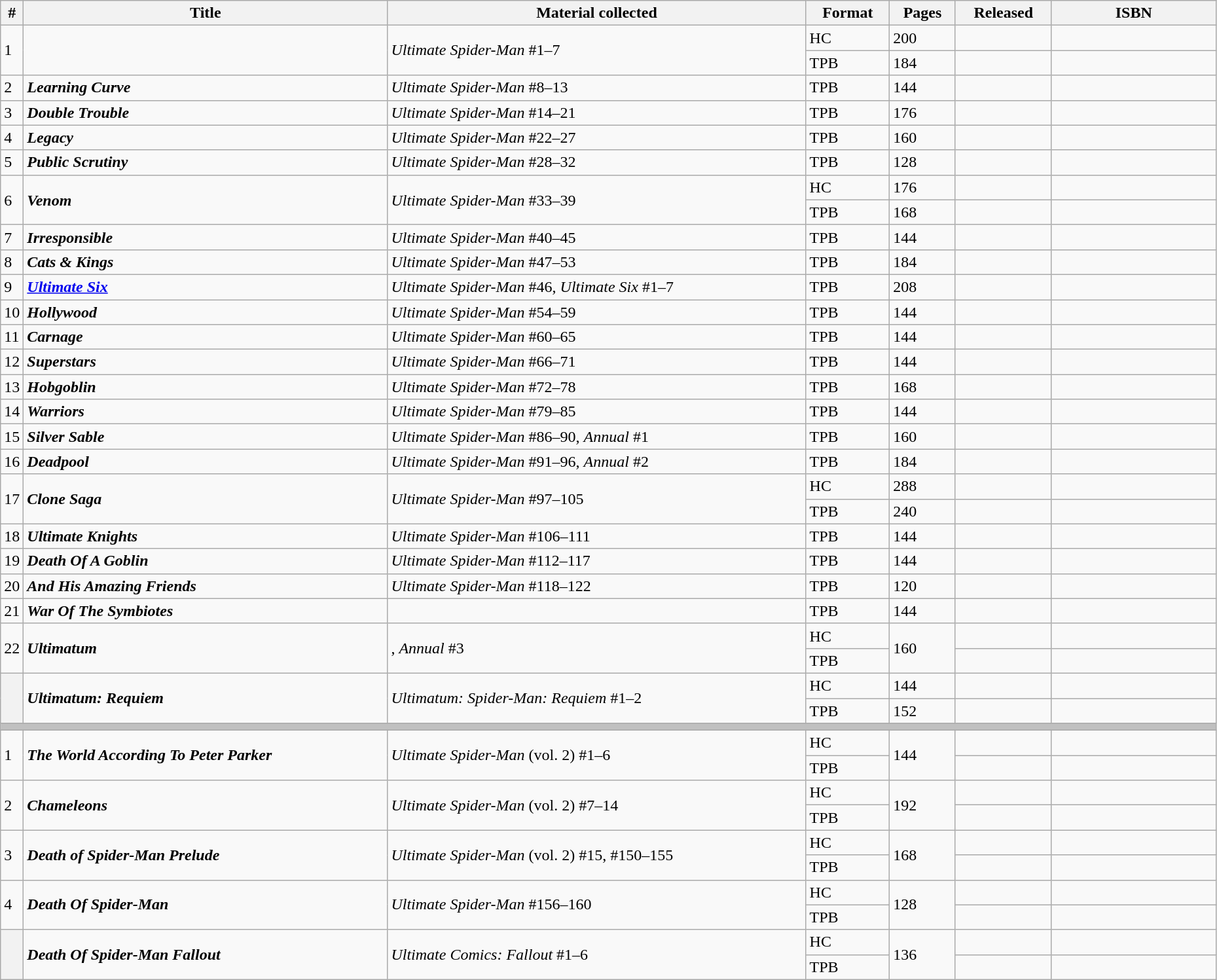<table class="wikitable sortable" width=98%>
<tr>
<th width="4px">#</th>
<th>Title</th>
<th>Material collected</th>
<th class="unsortable">Format</th>
<th>Pages</th>
<th>Released</th>
<th class="unsortable" style="width: 10em;">ISBN</th>
</tr>
<tr>
<td rowspan="2">1</td>
<td rowspan="2"><strong><em></em></strong></td>
<td rowspan="2"><em>Ultimate Spider-Man</em> #1–7</td>
<td>HC</td>
<td>200</td>
<td></td>
<td></td>
</tr>
<tr>
<td>TPB</td>
<td>184</td>
<td></td>
<td></td>
</tr>
<tr>
<td>2</td>
<td><strong><em>Learning Curve</em></strong></td>
<td><em>Ultimate Spider-Man</em> #8–13</td>
<td>TPB</td>
<td>144</td>
<td></td>
<td></td>
</tr>
<tr>
<td>3</td>
<td><strong><em>Double Trouble</em></strong></td>
<td><em>Ultimate Spider-Man</em> #14–21</td>
<td>TPB</td>
<td>176</td>
<td></td>
<td></td>
</tr>
<tr>
<td>4</td>
<td><strong><em>Legacy</em></strong></td>
<td><em>Ultimate Spider-Man</em> #22–27</td>
<td>TPB</td>
<td>160</td>
<td></td>
<td></td>
</tr>
<tr>
<td>5</td>
<td><strong><em>Public Scrutiny</em></strong></td>
<td><em>Ultimate Spider-Man</em> #28–32</td>
<td>TPB</td>
<td>128</td>
<td></td>
<td></td>
</tr>
<tr>
<td rowspan="2">6</td>
<td rowspan="2"><strong><em>Venom</em></strong></td>
<td rowspan="2"><em>Ultimate Spider-Man</em> #33–39</td>
<td>HC</td>
<td>176</td>
<td></td>
<td></td>
</tr>
<tr>
<td>TPB</td>
<td>168</td>
<td></td>
<td></td>
</tr>
<tr>
<td>7</td>
<td><strong><em>Irresponsible</em></strong></td>
<td><em>Ultimate Spider-Man</em> #40–45</td>
<td>TPB</td>
<td>144</td>
<td></td>
<td></td>
</tr>
<tr>
<td>8</td>
<td><strong><em>Cats & Kings</em></strong></td>
<td><em>Ultimate Spider-Man</em> #47–53</td>
<td>TPB</td>
<td>184</td>
<td></td>
<td></td>
</tr>
<tr>
<td>9</td>
<td><strong><em><a href='#'>Ultimate Six</a></em></strong></td>
<td><em>Ultimate Spider-Man</em> #46, <em>Ultimate Six</em> #1–7</td>
<td>TPB</td>
<td>208</td>
<td></td>
<td></td>
</tr>
<tr>
<td>10</td>
<td><strong><em>Hollywood</em></strong></td>
<td><em>Ultimate Spider-Man</em> #54–59</td>
<td>TPB</td>
<td>144</td>
<td></td>
<td></td>
</tr>
<tr>
<td>11</td>
<td><strong><em>Carnage</em></strong></td>
<td><em>Ultimate Spider-Man</em> #60–65</td>
<td>TPB</td>
<td>144</td>
<td></td>
<td></td>
</tr>
<tr>
<td>12</td>
<td><strong><em>Superstars</em></strong></td>
<td><em>Ultimate Spider-Man</em> #66–71</td>
<td>TPB</td>
<td>144</td>
<td></td>
<td></td>
</tr>
<tr>
<td>13</td>
<td><strong><em>Hobgoblin</em></strong></td>
<td><em>Ultimate Spider-Man</em> #72–78</td>
<td>TPB</td>
<td>168</td>
<td></td>
<td></td>
</tr>
<tr>
<td>14</td>
<td><strong><em>Warriors</em></strong></td>
<td><em>Ultimate Spider-Man</em> #79–85</td>
<td>TPB</td>
<td>144</td>
<td></td>
<td></td>
</tr>
<tr>
<td>15</td>
<td><strong><em>Silver Sable</em></strong></td>
<td><em>Ultimate Spider-Man</em> #86–90, <em>Annual</em> #1</td>
<td>TPB</td>
<td>160</td>
<td></td>
<td></td>
</tr>
<tr>
<td>16</td>
<td><strong><em>Deadpool</em></strong></td>
<td><em>Ultimate Spider-Man</em> #91–96, <em>Annual</em> #2</td>
<td>TPB</td>
<td>184</td>
<td></td>
<td></td>
</tr>
<tr>
<td rowspan="2">17</td>
<td rowspan="2"><strong><em>Clone Saga</em></strong></td>
<td rowspan="2"><em>Ultimate Spider-Man</em> #97–105</td>
<td>HC</td>
<td>288</td>
<td></td>
<td></td>
</tr>
<tr>
<td>TPB</td>
<td>240</td>
<td></td>
<td></td>
</tr>
<tr>
<td>18</td>
<td><strong><em>Ultimate Knights</em></strong></td>
<td><em>Ultimate Spider-Man</em> #106–111</td>
<td>TPB</td>
<td>144</td>
<td></td>
<td></td>
</tr>
<tr>
<td>19</td>
<td><strong><em>Death Of A Goblin</em></strong></td>
<td><em>Ultimate Spider-Man</em> #112–117</td>
<td>TPB</td>
<td>144</td>
<td></td>
<td></td>
</tr>
<tr>
<td>20</td>
<td><strong><em>And His Amazing Friends</em></strong></td>
<td><em>Ultimate Spider-Man</em> #118–122</td>
<td>TPB</td>
<td>120</td>
<td></td>
<td></td>
</tr>
<tr>
<td>21</td>
<td><strong><em>War Of The Symbiotes</em></strong></td>
<td></td>
<td>TPB</td>
<td>144</td>
<td></td>
<td></td>
</tr>
<tr>
<td rowspan="2">22</td>
<td rowspan="2"><strong><em>Ultimatum</em></strong></td>
<td rowspan="2">, <em>Annual</em> #3</td>
<td>HC</td>
<td rowspan="2">160</td>
<td></td>
<td></td>
</tr>
<tr>
<td>TPB</td>
<td></td>
<td></td>
</tr>
<tr>
<th style="background-color: light grey;" rowspan=2></th>
<td rowspan="2"><strong><em>Ultimatum: Requiem</em></strong></td>
<td rowspan="2"><em>Ultimatum: Spider-Man: Requiem</em> #1–2</td>
<td>HC</td>
<td>144</td>
<td></td>
<td></td>
</tr>
<tr>
<td>TPB</td>
<td>152</td>
<td></td>
<td></td>
</tr>
<tr>
<th colspan="7" style="background-color: silver;"></th>
</tr>
<tr>
<td rowspan="2">1</td>
<td rowspan="2"><strong><em>The World According To Peter Parker</em></strong></td>
<td rowspan="2"><em>Ultimate Spider-Man</em> (vol. 2) #1–6</td>
<td>HC</td>
<td rowspan="2">144</td>
<td></td>
<td></td>
</tr>
<tr>
<td>TPB</td>
<td></td>
<td></td>
</tr>
<tr>
<td rowspan="2">2</td>
<td rowspan="2"><strong><em>Chameleons</em></strong></td>
<td rowspan="2"><em>Ultimate Spider-Man</em> (vol. 2) #7–14</td>
<td>HC</td>
<td rowspan="2">192</td>
<td></td>
<td></td>
</tr>
<tr>
<td>TPB</td>
<td></td>
<td></td>
</tr>
<tr>
<td rowspan="2">3</td>
<td rowspan="2"><strong><em>Death of Spider-Man Prelude</em></strong></td>
<td rowspan="2"><em>Ultimate Spider-Man</em> (vol. 2) #15, #150–155</td>
<td>HC</td>
<td rowspan="2">168</td>
<td></td>
<td></td>
</tr>
<tr>
<td>TPB</td>
<td></td>
<td></td>
</tr>
<tr>
<td rowspan="2">4</td>
<td rowspan="2"><strong><em>Death Of Spider-Man</em></strong></td>
<td rowspan="2"><em>Ultimate Spider-Man</em> #156–160</td>
<td>HC</td>
<td rowspan="2">128</td>
<td></td>
<td></td>
</tr>
<tr>
<td>TPB</td>
<td></td>
<td></td>
</tr>
<tr>
<th style="background-color: light grey;" rowspan=2></th>
<td rowspan="2"><strong><em>Death Of Spider-Man Fallout</em></strong></td>
<td rowspan="2"><em>Ultimate Comics: Fallout</em> #1–6</td>
<td>HC</td>
<td rowspan="2">136</td>
<td></td>
<td></td>
</tr>
<tr>
<td>TPB</td>
<td></td>
<td></td>
</tr>
</table>
